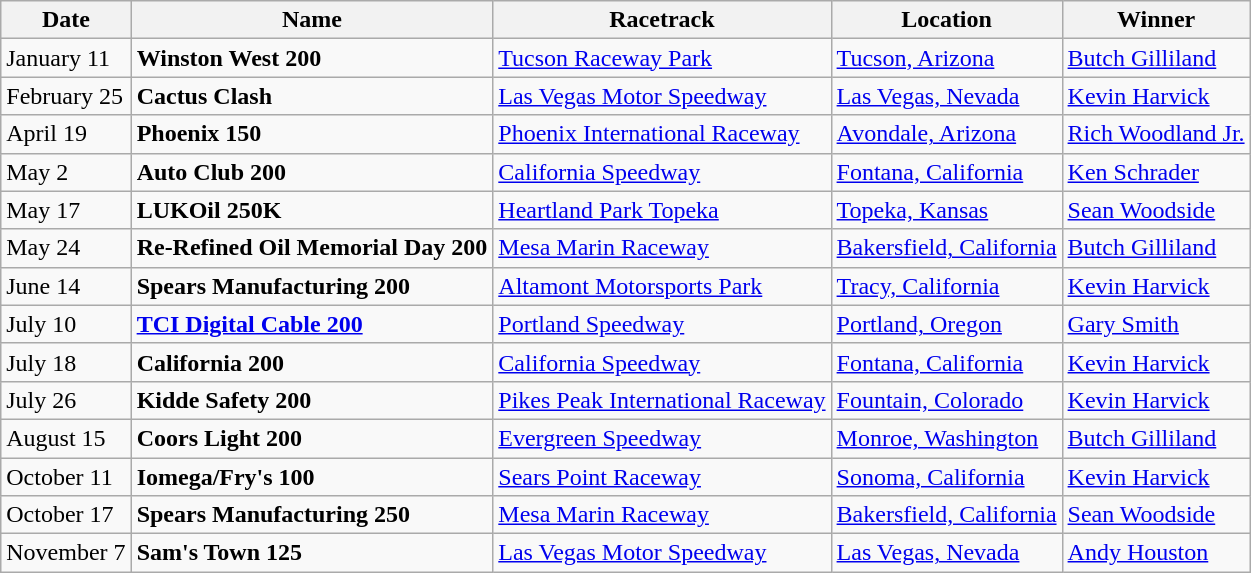<table class="wikitable">
<tr>
<th>Date</th>
<th>Name</th>
<th>Racetrack</th>
<th>Location</th>
<th>Winner</th>
</tr>
<tr>
<td>January 11</td>
<td><strong>Winston West 200</strong></td>
<td><a href='#'>Tucson Raceway Park</a></td>
<td><a href='#'>Tucson, Arizona</a></td>
<td><a href='#'>Butch Gilliland</a></td>
</tr>
<tr>
<td>February 25</td>
<td><strong>Cactus Clash</strong></td>
<td><a href='#'>Las Vegas Motor Speedway</a></td>
<td><a href='#'>Las Vegas, Nevada</a></td>
<td><a href='#'>Kevin Harvick</a></td>
</tr>
<tr>
<td>April 19</td>
<td><strong>Phoenix 150</strong></td>
<td><a href='#'>Phoenix International Raceway</a></td>
<td><a href='#'>Avondale, Arizona</a></td>
<td><a href='#'>Rich Woodland Jr.</a></td>
</tr>
<tr>
<td>May 2</td>
<td><strong>Auto Club 200</strong></td>
<td><a href='#'>California Speedway</a></td>
<td><a href='#'>Fontana, California</a></td>
<td><a href='#'>Ken Schrader</a></td>
</tr>
<tr>
<td>May 17</td>
<td><strong>LUKOil 250K</strong></td>
<td><a href='#'>Heartland Park Topeka</a></td>
<td><a href='#'>Topeka, Kansas</a></td>
<td><a href='#'>Sean Woodside</a></td>
</tr>
<tr>
<td>May 24</td>
<td><strong>Re-Refined Oil Memorial Day 200</strong></td>
<td><a href='#'>Mesa Marin Raceway</a></td>
<td><a href='#'>Bakersfield, California</a></td>
<td><a href='#'>Butch Gilliland</a></td>
</tr>
<tr>
<td>June 14</td>
<td><strong>Spears Manufacturing 200</strong></td>
<td><a href='#'>Altamont Motorsports Park</a></td>
<td><a href='#'>Tracy, California</a></td>
<td><a href='#'>Kevin Harvick</a></td>
</tr>
<tr>
<td>July 10</td>
<td><a href='#'><strong>TCI Digital Cable 200</strong></a></td>
<td><a href='#'>Portland Speedway</a></td>
<td><a href='#'>Portland, Oregon</a></td>
<td><a href='#'>Gary Smith</a></td>
</tr>
<tr>
<td>July 18</td>
<td><strong>California 200</strong></td>
<td><a href='#'>California Speedway</a></td>
<td><a href='#'>Fontana, California</a></td>
<td><a href='#'>Kevin Harvick</a></td>
</tr>
<tr>
<td>July 26</td>
<td><strong>Kidde Safety 200</strong></td>
<td><a href='#'>Pikes Peak International Raceway</a></td>
<td><a href='#'>Fountain, Colorado</a></td>
<td><a href='#'>Kevin Harvick</a></td>
</tr>
<tr>
<td>August 15</td>
<td><strong>Coors Light 200</strong></td>
<td><a href='#'>Evergreen Speedway</a></td>
<td><a href='#'>Monroe, Washington</a></td>
<td><a href='#'>Butch Gilliland</a></td>
</tr>
<tr>
<td>October 11</td>
<td><strong>Iomega/Fry's 100</strong></td>
<td><a href='#'>Sears Point Raceway</a></td>
<td><a href='#'>Sonoma, California</a></td>
<td><a href='#'>Kevin Harvick</a></td>
</tr>
<tr>
<td>October 17</td>
<td><strong>Spears Manufacturing 250</strong></td>
<td><a href='#'>Mesa Marin Raceway</a></td>
<td><a href='#'>Bakersfield, California</a></td>
<td><a href='#'>Sean Woodside</a></td>
</tr>
<tr>
<td>November 7</td>
<td><strong>Sam's Town 125</strong></td>
<td><a href='#'>Las Vegas Motor Speedway</a></td>
<td><a href='#'>Las Vegas, Nevada</a></td>
<td><a href='#'>Andy Houston</a></td>
</tr>
</table>
